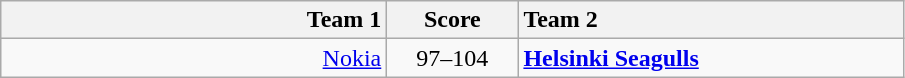<table class="wikitable">
<tr>
<th style="text-align:right;" width=250px>Team 1</th>
<th width=80px>Score</th>
<th style="text-align:left;" width=250px>Team 2</th>
</tr>
<tr>
<td style="text-align:right;"><a href='#'>Nokia</a></td>
<td align=center>97–104</td>
<td><strong><a href='#'>Helsinki Seagulls</a></strong></td>
</tr>
</table>
